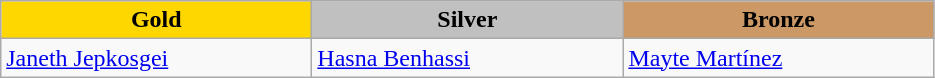<table class="wikitable" style="text-align:left">
<tr align="center">
<td width=200 bgcolor=gold><strong>Gold</strong></td>
<td width=200 bgcolor=silver><strong>Silver</strong></td>
<td width=200 bgcolor=CC9966><strong>Bronze</strong></td>
</tr>
<tr>
<td><a href='#'>Janeth Jepkosgei</a><br><em></em></td>
<td><a href='#'>Hasna Benhassi</a><br><em></em></td>
<td><a href='#'>Mayte Martínez</a><br><em></em></td>
</tr>
</table>
